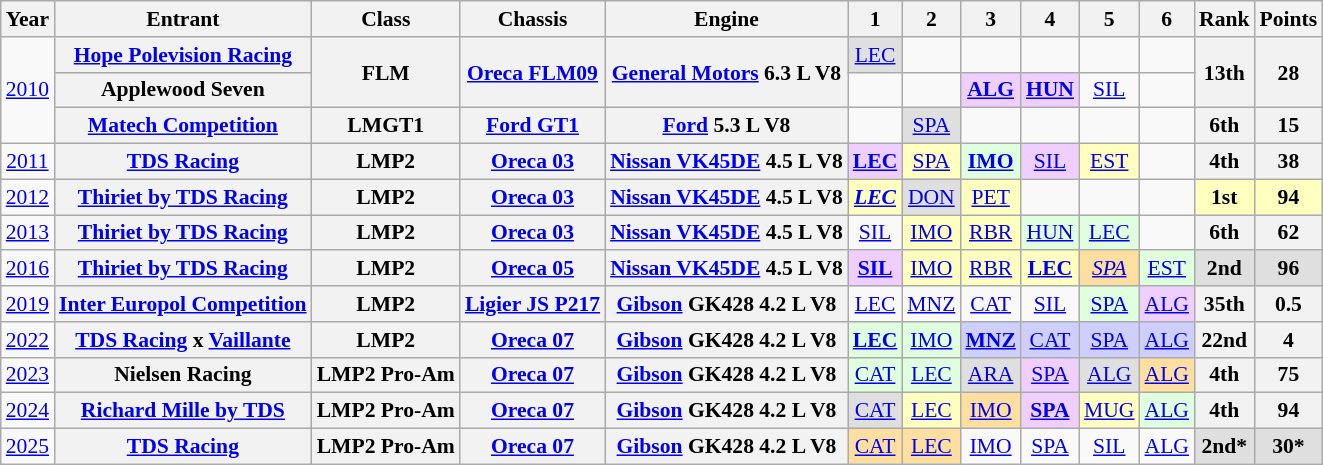<table class="wikitable" style="text-align:center; font-size:90%">
<tr>
<th>Year</th>
<th>Entrant</th>
<th>Class</th>
<th>Chassis</th>
<th>Engine</th>
<th>1</th>
<th>2</th>
<th>3</th>
<th>4</th>
<th>5</th>
<th>6</th>
<th>Rank</th>
<th>Points</th>
</tr>
<tr>
<td rowspan=3><a href='#'>2010</a></td>
<th><a href='#'>Hope Polevision Racing</a></th>
<th rowspan=2>FLM</th>
<th rowspan=2><a href='#'>Oreca FLM09</a></th>
<th rowspan=2><a href='#'>General Motors</a> 6.3 L V8</th>
<td style="background:#DFDFDF;"><a href='#'>LEC</a><br></td>
<td></td>
<td></td>
<td></td>
<td></td>
<td></td>
<th rowspan=2>13th</th>
<th rowspan=2>28</th>
</tr>
<tr>
<th>Applewood Seven</th>
<td></td>
<td></td>
<td style="background:#EFCFFF;"><strong><a href='#'>ALG</a></strong><br></td>
<td style="background:#EFCFFF;"><strong><a href='#'>HUN</a></strong><br></td>
<td><a href='#'>SIL</a></td>
<td></td>
</tr>
<tr>
<th><a href='#'>Matech Competition</a></th>
<th>LMGT1</th>
<th><a href='#'>Ford GT1</a></th>
<th><a href='#'>Ford</a> 5.3 L V8</th>
<td></td>
<td style="background:#DFDFDF;"><a href='#'>SPA</a><br></td>
<td></td>
<td></td>
<td></td>
<td></td>
<th>6th</th>
<th>15</th>
</tr>
<tr>
<td><a href='#'>2011</a></td>
<th><a href='#'>TDS Racing</a></th>
<th>LMP2</th>
<th><a href='#'>Oreca 03</a></th>
<th><a href='#'>Nissan VK45DE</a> 4.5 L V8</th>
<td style="background:#EFCFFF;"><strong><a href='#'>LEC</a></strong><br></td>
<td style="background:#FFFFBF;"><a href='#'>SPA</a><br></td>
<td style="background:#DFFFDF;"><strong><a href='#'>IMO</a></strong><br></td>
<td style="background:#EFCFFF;"><a href='#'>SIL</a><br></td>
<td style="background:#FFFFBF;"><a href='#'>EST</a><br></td>
<td></td>
<th>4th</th>
<th>38</th>
</tr>
<tr>
<td><a href='#'>2012</a></td>
<th><a href='#'>Thiriet by TDS Racing</a></th>
<th>LMP2</th>
<th><a href='#'>Oreca 03</a></th>
<th><a href='#'>Nissan VK45DE</a> 4.5 L V8</th>
<td style="background:#FFFFBF;"><strong><em><a href='#'>LEC</a></em></strong><br></td>
<td style="background:#DFDFDF;"><a href='#'>DON</a><br></td>
<td style="background:#FFFFBF;"><a href='#'>PET</a><br></td>
<td></td>
<td></td>
<td></td>
<th style="background:#FFFFBF;">1st</th>
<th style="background:#FFFFBF;">94</th>
</tr>
<tr>
<td><a href='#'>2013</a></td>
<th><a href='#'>Thiriet by TDS Racing</a></th>
<th>LMP2</th>
<th><a href='#'>Oreca 03</a></th>
<th><a href='#'>Nissan VK45DE</a> 4.5 L V8</th>
<td><a href='#'>SIL</a></td>
<td style="background:#FFFFBF;"><a href='#'>IMO</a><br></td>
<td style="background:#FFFFBF;"><a href='#'>RBR</a><br></td>
<td style="background:#DFFFDF;"><a href='#'>HUN</a><br></td>
<td style="background:#DFFFDF;"><a href='#'>LEC</a><br></td>
<td></td>
<th>6th</th>
<th>62</th>
</tr>
<tr>
<td><a href='#'>2016</a></td>
<th><a href='#'>Thiriet by TDS Racing</a></th>
<th>LMP2</th>
<th><a href='#'>Oreca 05</a></th>
<th><a href='#'>Nissan VK45DE</a> 4.5 L V8</th>
<td style="background:#EFCFFF;"><strong><a href='#'>SIL</a></strong><br></td>
<td style="background:#FFFFBF;"><a href='#'>IMO</a><br></td>
<td style="background:#FFFFBF;"><a href='#'>RBR</a><br></td>
<td style="background:#FFFFBF;"><strong><a href='#'>LEC</a></strong><br></td>
<td style="background:#FFDF9F;"><em><a href='#'>SPA</a></em><br></td>
<td style="background:#DFFFDF;"><a href='#'>EST</a><br></td>
<th style="background:#DFDFDF;">2nd</th>
<th style="background:#DFDFDF;">96</th>
</tr>
<tr>
<td><a href='#'>2019</a></td>
<th><a href='#'>Inter Europol Competition</a></th>
<th>LMP2</th>
<th><a href='#'>Ligier JS P217</a></th>
<th><a href='#'>Gibson</a> GK428 4.2 L V8</th>
<td><a href='#'>LEC</a></td>
<td><a href='#'>MNZ</a></td>
<td><a href='#'>CAT</a></td>
<td><a href='#'>SIL</a></td>
<td style="background:#DFFFDF;"><a href='#'>SPA</a><br></td>
<td style="background:#EFCFFF;"><a href='#'>ALG</a><br></td>
<th>35th</th>
<th>0.5</th>
</tr>
<tr>
<td><a href='#'>2022</a></td>
<th><a href='#'>TDS Racing</a> x <a href='#'>Vaillante</a></th>
<th>LMP2</th>
<th><a href='#'>Oreca 07</a></th>
<th><a href='#'>Gibson</a> GK428 4.2 L V8</th>
<td style="background:#DFFFDF;"><strong><a href='#'>LEC</a></strong><br></td>
<td style="background:#DFFFDF;"><a href='#'>IMO</a><br></td>
<td style="background:#CFCFFF;"><strong><a href='#'>MNZ</a></strong><br></td>
<td style="background:#CFCFFF;"><a href='#'>CAT</a><br></td>
<td style="background:#CFCFFF;"><a href='#'>SPA</a><br></td>
<td style="background:#CFCFFF;"><a href='#'>ALG</a><br></td>
<th>22nd</th>
<th>4</th>
</tr>
<tr>
<td><a href='#'>2023</a></td>
<th>Nielsen Racing</th>
<th>LMP2 Pro-Am</th>
<th><a href='#'>Oreca 07</a></th>
<th><a href='#'>Gibson</a> GK428 4.2 L V8</th>
<td style="background:#DFFFDF;"><a href='#'>CAT</a><br></td>
<td style="background:#DFFFDF;"><a href='#'>LEC</a><br></td>
<td style="background:#DFDFDF;"><a href='#'>ARA</a><br></td>
<td style="background:#EFCFFF;"><a href='#'>SPA</a><br></td>
<td style="background:#DFDFDF;"><a href='#'>ALG</a><br></td>
<td style="background:#FFDF9F;"><a href='#'>ALG</a><br></td>
<th>4th</th>
<th>75</th>
</tr>
<tr>
<td><a href='#'>2024</a></td>
<th><a href='#'>Richard Mille by TDS</a></th>
<th>LMP2 Pro-Am</th>
<th><a href='#'>Oreca 07</a></th>
<th><a href='#'>Gibson</a> GK428 4.2 L V8</th>
<td style="background:#DFDFDF;"><a href='#'>CAT</a><br></td>
<td style="background:#FFFFBF;"><a href='#'>LEC</a><br></td>
<td style="background:#FFDF9F;"><a href='#'>IMO</a><br></td>
<td style="background:#EFCFFF;"><strong><a href='#'>SPA</a></strong><br></td>
<td style="background:#FFFFBF;"><a href='#'>MUG</a><br></td>
<td style="background:#DFFFDF;"><a href='#'>ALG</a><br></td>
<th>4th</th>
<th>94</th>
</tr>
<tr>
<td><a href='#'>2025</a></td>
<th><a href='#'>TDS Racing</a></th>
<th>LMP2 Pro-Am</th>
<th><a href='#'>Oreca 07</a></th>
<th><a href='#'>Gibson</a> GK428 4.2 L V8</th>
<td style="background:#FFDF9F;"><a href='#'>CAT</a><br></td>
<td style="background:#FFDF9F;"><a href='#'>LEC</a><br></td>
<td style="background:#;"><a href='#'>IMO</a><br></td>
<td style="background:#;"><a href='#'>SPA</a><br></td>
<td style="background:#;"><a href='#'>SIL</a><br></td>
<td style="background:#;"><a href='#'>ALG</a><br></td>
<th style="background:#DFDFDF;">2nd*</th>
<th style="background:#DFDFDF;">30*</th>
</tr>
</table>
